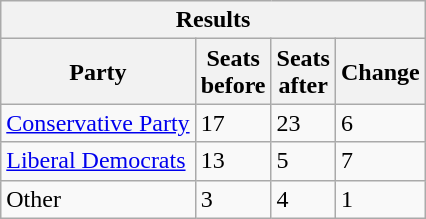<table class="wikitable">
<tr>
<th colspan="4">Results</th>
</tr>
<tr>
<th>Party</th>
<th>Seats<br>before</th>
<th>Seats<br>after</th>
<th>Change</th>
</tr>
<tr>
<td><a href='#'>Conservative Party</a></td>
<td>17</td>
<td>23</td>
<td> 6</td>
</tr>
<tr>
<td><a href='#'>Liberal Democrats</a></td>
<td>13</td>
<td>5</td>
<td>7</td>
</tr>
<tr>
<td>Other</td>
<td>3</td>
<td>4</td>
<td> 1</td>
</tr>
</table>
